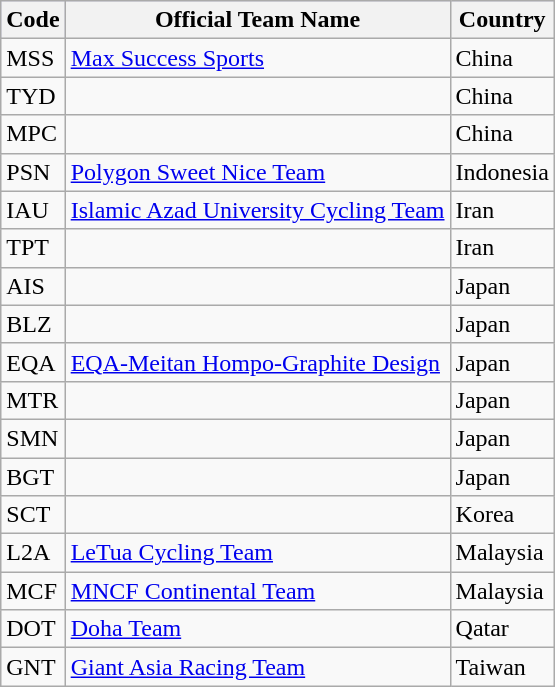<table class="wikitable">
<tr style="background:#ccccff;">
<th>Code</th>
<th>Official Team Name</th>
<th>Country</th>
</tr>
<tr>
<td>MSS</td>
<td><a href='#'>Max Success Sports</a></td>
<td>China</td>
</tr>
<tr>
<td>TYD</td>
<td></td>
<td>China</td>
</tr>
<tr>
<td>MPC</td>
<td></td>
<td>China</td>
</tr>
<tr>
<td>PSN</td>
<td><a href='#'>Polygon Sweet Nice Team</a></td>
<td>Indonesia</td>
</tr>
<tr>
<td>IAU</td>
<td><a href='#'>Islamic Azad University Cycling Team</a></td>
<td>Iran</td>
</tr>
<tr>
<td>TPT</td>
<td></td>
<td>Iran</td>
</tr>
<tr>
<td>AIS</td>
<td></td>
<td>Japan</td>
</tr>
<tr>
<td>BLZ</td>
<td></td>
<td>Japan</td>
</tr>
<tr>
<td>EQA</td>
<td><a href='#'>EQA-Meitan Hompo-Graphite Design</a></td>
<td>Japan</td>
</tr>
<tr>
<td>MTR</td>
<td></td>
<td>Japan</td>
</tr>
<tr>
<td>SMN</td>
<td></td>
<td>Japan</td>
</tr>
<tr>
<td>BGT</td>
<td></td>
<td>Japan</td>
</tr>
<tr>
<td>SCT</td>
<td></td>
<td>Korea</td>
</tr>
<tr>
<td>L2A</td>
<td><a href='#'>LeTua Cycling Team</a></td>
<td>Malaysia</td>
</tr>
<tr>
<td>MCF</td>
<td><a href='#'>MNCF Continental Team</a></td>
<td>Malaysia</td>
</tr>
<tr>
<td>DOT</td>
<td><a href='#'>Doha Team</a></td>
<td>Qatar</td>
</tr>
<tr>
<td>GNT</td>
<td><a href='#'>Giant Asia Racing Team</a></td>
<td>Taiwan</td>
</tr>
</table>
